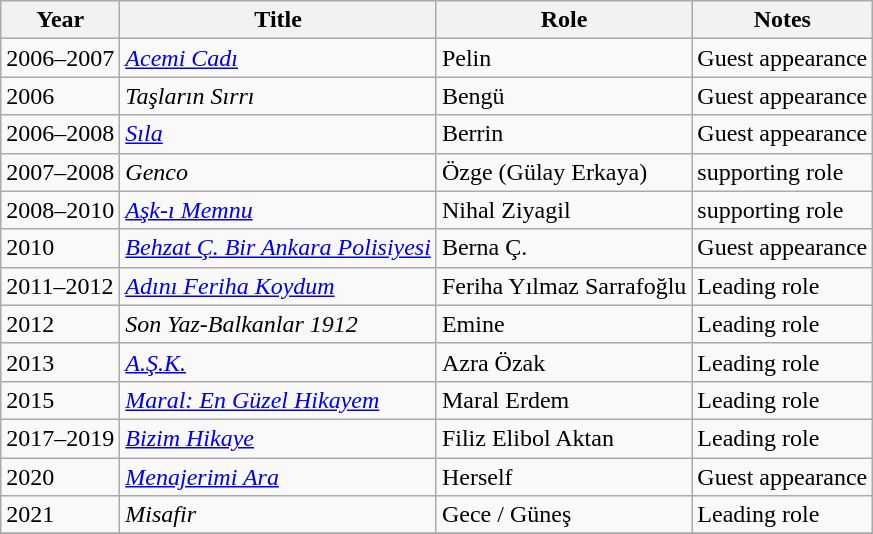<table class="wikitable sortable">
<tr>
<th>Year</th>
<th>Title</th>
<th>Role</th>
<th>Notes</th>
</tr>
<tr>
<td>2006–2007</td>
<td><em><a href='#'>Acemi Cadı</a></em></td>
<td>Pelin</td>
<td>Guest appearance</td>
</tr>
<tr>
<td>2006</td>
<td><em>Taşların Sırrı</em></td>
<td>Bengü</td>
<td>Guest appearance</td>
</tr>
<tr>
<td>2006–2008</td>
<td><em><a href='#'>Sıla</a></em></td>
<td>Berrin</td>
<td>Guest appearance</td>
</tr>
<tr>
<td>2007–2008</td>
<td><em>Genco</em></td>
<td>Özge (Gülay Erkaya)</td>
<td>supporting role</td>
</tr>
<tr>
<td>2008–2010</td>
<td><em><a href='#'>Aşk-ı Memnu</a></em></td>
<td>Nihal Ziyagil</td>
<td>supporting role</td>
</tr>
<tr>
<td>2010</td>
<td><em><a href='#'>Behzat Ç. Bir Ankara Polisiyesi</a></em></td>
<td>Berna Ç.</td>
<td>Guest appearance</td>
</tr>
<tr>
<td>2011–2012</td>
<td><em><a href='#'>Adını Feriha Koydum</a></em></td>
<td>Feriha Yılmaz Sarrafoğlu</td>
<td>Leading role</td>
</tr>
<tr>
<td>2012</td>
<td><em>Son Yaz-Balkanlar 1912</em></td>
<td>Emine</td>
<td>Leading role</td>
</tr>
<tr>
<td>2013</td>
<td><em><a href='#'>A.Ş.K.</a></em></td>
<td>Azra Özak</td>
<td>Leading role</td>
</tr>
<tr>
<td>2015</td>
<td><em><a href='#'>Maral: En Güzel Hikayem</a></em></td>
<td>Maral Erdem</td>
<td>Leading role</td>
</tr>
<tr>
<td>2017–2019</td>
<td><em><a href='#'>Bizim Hikaye</a></em></td>
<td>Filiz Elibol Aktan</td>
<td>Leading role</td>
</tr>
<tr>
<td>2020</td>
<td><em><a href='#'>Menajerimi Ara</a></em></td>
<td>Herself</td>
<td>Guest appearance</td>
</tr>
<tr>
<td>2021</td>
<td><em>Misafir</em></td>
<td>Gece / Güneş</td>
<td>Leading role</td>
</tr>
<tr>
</tr>
</table>
